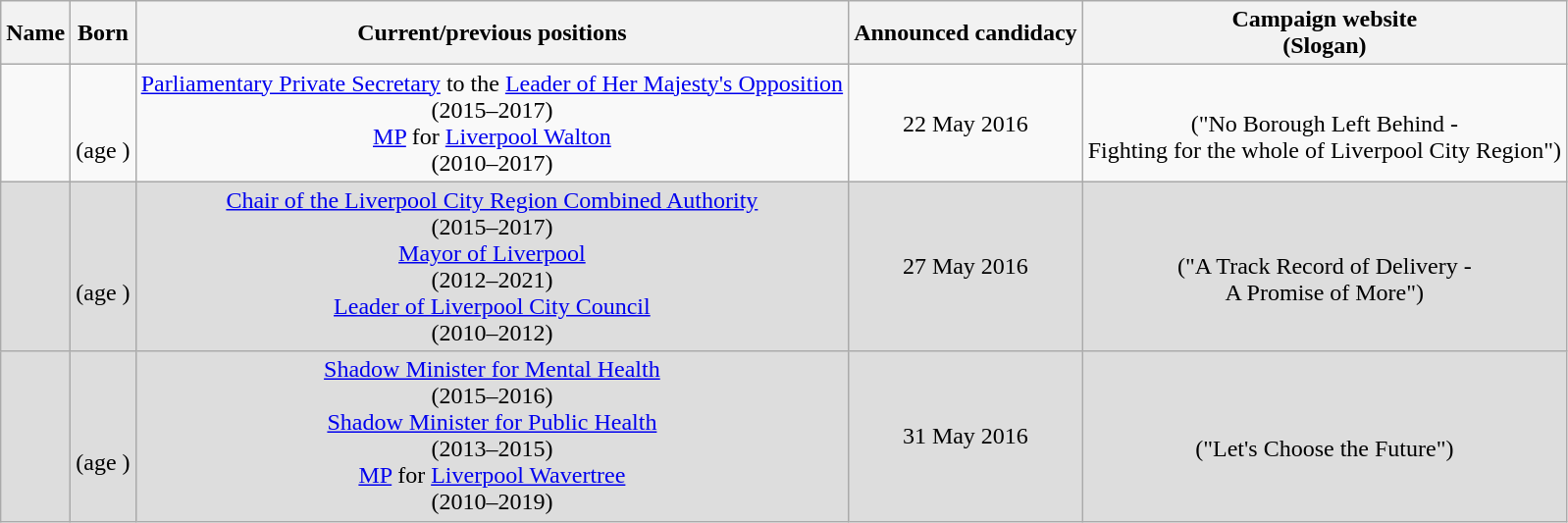<table class="wikitable sortable" style="text-align:center">
<tr>
<th>Name</th>
<th>Born</th>
<th>Current/previous positions</th>
<th>Announced candidacy</th>
<th>Campaign website<br> (Slogan)</th>
</tr>
<tr>
<td><br> <strong></strong></td>
<td><br> <br> (age )</td>
<td><a href='#'>Parliamentary Private Secretary</a> to the <a href='#'>Leader of Her Majesty's Opposition</a><br>(2015–2017)<br> <a href='#'>MP</a> for <a href='#'>Liverpool Walton</a><br>(2010–2017)</td>
<td>22 May 2016</td>
<td><br> ("No Borough Left Behind -<br>Fighting for the whole of Liverpool City Region")</td>
</tr>
<tr style="background: #DDDDDD">
<td><br><strong></strong></td>
<td><br><br> (age )</td>
<td><a href='#'>Chair of the Liverpool City Region Combined Authority</a><br> (2015–2017)<br> <a href='#'>Mayor of Liverpool</a><br> (2012–2021)<br> <a href='#'>Leader of Liverpool City Council</a><br> (2010–2012)</td>
<td>27 May 2016</td>
<td><br> ("A Track Record of Delivery -<br>A Promise of More")</td>
</tr>
<tr style="background: #DDDDDD">
<td><br> <strong></strong></td>
<td><br> <br> (age )</td>
<td><a href='#'>Shadow Minister for Mental Health</a><br> (2015–2016)<br> <a href='#'>Shadow Minister for Public Health</a><br> (2013–2015)<br> <a href='#'>MP</a> for <a href='#'>Liverpool Wavertree</a><br> (2010–2019)</td>
<td>31 May 2016</td>
<td> <br> ("Let's Choose the Future")</td>
</tr>
</table>
